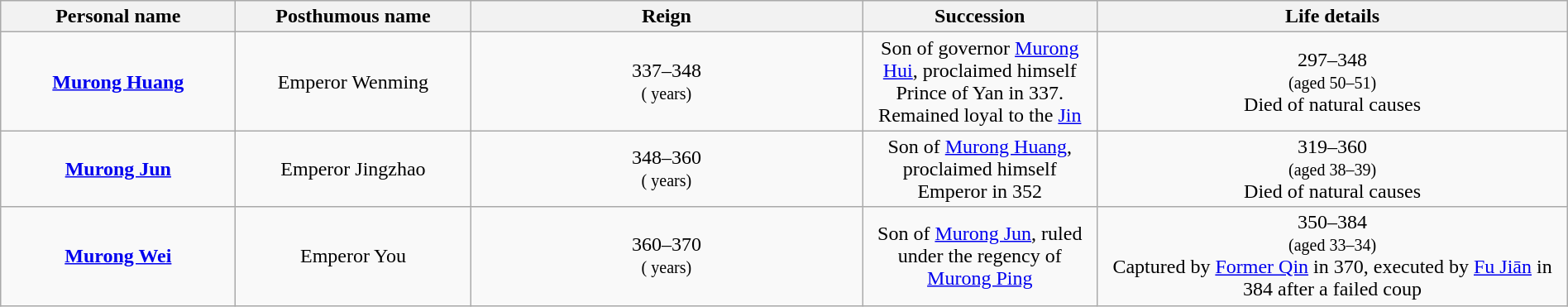<table class="wikitable plainrowheaders" style="text-align:center; width:100%;">
<tr>
<th scope="col" width="15%">Personal name</th>
<th scope="col" width="15%">Posthumous name</th>
<th scope="col" width="25%">Reign</th>
<th scope="col" width="15%">Succession</th>
<th scope="col" width="30%">Life details</th>
</tr>
<tr>
<td><strong><a href='#'>Murong Huang</a></strong><br></td>
<td>Emperor Wenming<br></td>
<td>337–348<br><small>( years)</small></td>
<td>Son of governor <a href='#'>Murong Hui</a>, proclaimed himself Prince of Yan in 337. Remained loyal to the <a href='#'>Jin</a></td>
<td>297–348<br><small>(aged 50–51)</small><br>Died of natural causes</td>
</tr>
<tr>
<td><strong><a href='#'>Murong Jun</a></strong><br></td>
<td>Emperor Jingzhao<br></td>
<td>348–360<br><small>( years)</small><br><small></small></td>
<td>Son of <a href='#'>Murong Huang</a>, proclaimed himself Emperor in 352</td>
<td>319–360<br><small>(aged 38–39)</small><br>Died of natural causes</td>
</tr>
<tr>
<td><strong><a href='#'>Murong Wei</a></strong><br></td>
<td>Emperor You<br></td>
<td>360–370<br><small>( years)</small><br><small></small></td>
<td>Son of <a href='#'>Murong Jun</a>, ruled under the regency of <a href='#'>Murong Ping</a></td>
<td>350–384<br><small>(aged 33–34)</small><br>Captured by <a href='#'>Former Qin</a> in 370, executed by <a href='#'>Fu Jiān</a> in 384 after a failed coup</td>
</tr>
</table>
